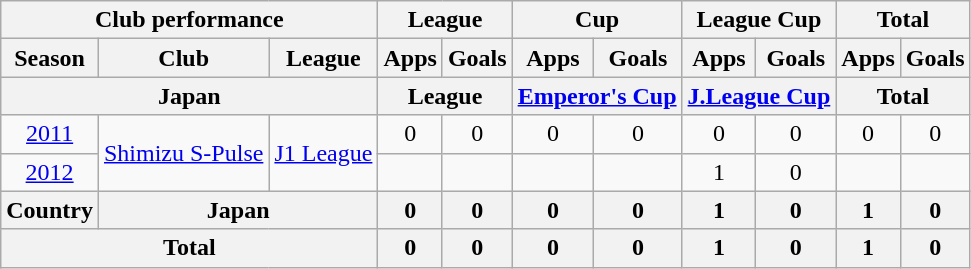<table class="wikitable" style="text-align:center;">
<tr>
<th colspan=3>Club performance</th>
<th colspan=2>League</th>
<th colspan=2>Cup</th>
<th colspan=2>League Cup</th>
<th colspan=2>Total</th>
</tr>
<tr>
<th>Season</th>
<th>Club</th>
<th>League</th>
<th>Apps</th>
<th>Goals</th>
<th>Apps</th>
<th>Goals</th>
<th>Apps</th>
<th>Goals</th>
<th>Apps</th>
<th>Goals</th>
</tr>
<tr>
<th colspan=3>Japan</th>
<th colspan=2>League</th>
<th colspan=2><a href='#'>Emperor's Cup</a></th>
<th colspan=2><a href='#'>J.League Cup</a></th>
<th colspan=2>Total</th>
</tr>
<tr>
<td><a href='#'>2011</a></td>
<td rowspan="2"><a href='#'>Shimizu S-Pulse</a></td>
<td rowspan="2"><a href='#'>J1 League</a></td>
<td>0</td>
<td>0</td>
<td>0</td>
<td>0</td>
<td>0</td>
<td>0</td>
<td>0</td>
<td>0</td>
</tr>
<tr>
<td><a href='#'>2012</a></td>
<td></td>
<td></td>
<td></td>
<td></td>
<td>1</td>
<td>0</td>
<td></td>
<td></td>
</tr>
<tr>
<th rowspan=1>Country</th>
<th colspan=2>Japan</th>
<th>0</th>
<th>0</th>
<th>0</th>
<th>0</th>
<th>1</th>
<th>0</th>
<th>1</th>
<th>0</th>
</tr>
<tr>
<th colspan=3>Total</th>
<th>0</th>
<th>0</th>
<th>0</th>
<th>0</th>
<th>1</th>
<th>0</th>
<th>1</th>
<th>0</th>
</tr>
</table>
